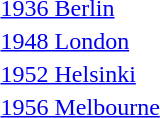<table>
<tr>
<td><a href='#'>1936 Berlin</a><br></td>
<td></td>
<td></td>
<td></td>
</tr>
<tr>
<td><a href='#'>1948 London</a><br></td>
<td></td>
<td></td>
<td></td>
</tr>
<tr>
<td><a href='#'>1952 Helsinki</a><br></td>
<td></td>
<td></td>
<td></td>
</tr>
<tr>
<td><a href='#'>1956 Melbourne</a><br></td>
<td></td>
<td></td>
<td></td>
</tr>
</table>
